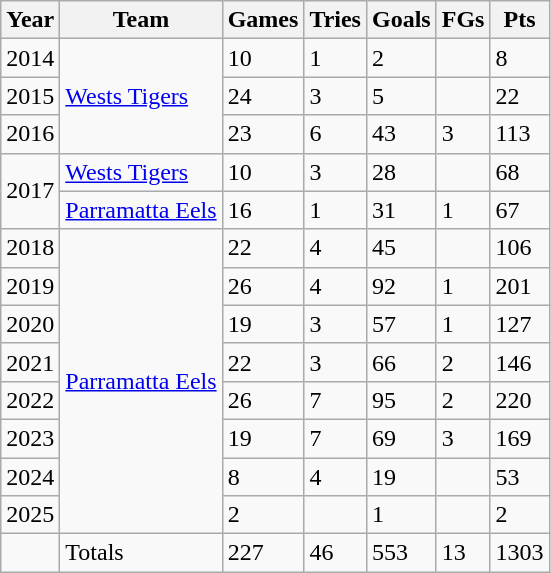<table class="wikitable">
<tr>
<th>Year</th>
<th>Team</th>
<th>Games</th>
<th>Tries</th>
<th>Goals</th>
<th>FGs</th>
<th>Pts</th>
</tr>
<tr>
<td>2014</td>
<td rowspan="3"> <a href='#'>Wests Tigers</a></td>
<td>10</td>
<td>1</td>
<td>2</td>
<td></td>
<td>8</td>
</tr>
<tr>
<td>2015</td>
<td>24</td>
<td>3</td>
<td>5</td>
<td></td>
<td>22</td>
</tr>
<tr>
<td>2016</td>
<td>23</td>
<td>6</td>
<td>43</td>
<td>3</td>
<td>113</td>
</tr>
<tr>
<td rowspan="2">2017</td>
<td> <a href='#'>Wests Tigers</a></td>
<td>10</td>
<td>3</td>
<td>28</td>
<td></td>
<td>68</td>
</tr>
<tr>
<td> <a href='#'>Parramatta Eels</a></td>
<td>16</td>
<td>1</td>
<td>31</td>
<td>1</td>
<td>67</td>
</tr>
<tr>
<td>2018</td>
<td rowspan="8"> <a href='#'>Parramatta Eels</a></td>
<td>22</td>
<td>4</td>
<td>45</td>
<td></td>
<td>106</td>
</tr>
<tr>
<td>2019</td>
<td>26</td>
<td>4</td>
<td>92</td>
<td>1</td>
<td>201</td>
</tr>
<tr>
<td>2020</td>
<td>19</td>
<td>3</td>
<td>57</td>
<td>1</td>
<td>127</td>
</tr>
<tr>
<td>2021</td>
<td>22</td>
<td>3</td>
<td>66</td>
<td>2</td>
<td>146</td>
</tr>
<tr>
<td>2022</td>
<td>26</td>
<td>7</td>
<td>95</td>
<td>2</td>
<td>220</td>
</tr>
<tr>
<td>2023</td>
<td>19</td>
<td>7</td>
<td>69</td>
<td>3</td>
<td>169</td>
</tr>
<tr>
<td>2024</td>
<td>8</td>
<td>4</td>
<td>19</td>
<td></td>
<td>53</td>
</tr>
<tr>
<td>2025</td>
<td>2</td>
<td></td>
<td>1</td>
<td></td>
<td>2</td>
</tr>
<tr>
<td></td>
<td>Totals</td>
<td>227</td>
<td>46</td>
<td>553</td>
<td>13</td>
<td>1303</td>
</tr>
</table>
